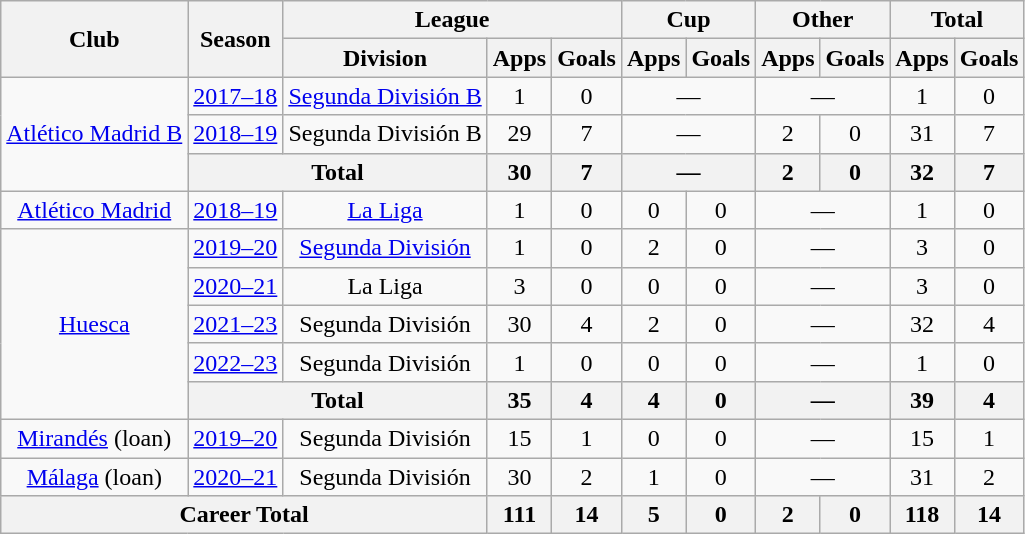<table class="wikitable" style="text-align:center;">
<tr>
<th rowspan=2>Club</th>
<th rowspan=2>Season</th>
<th colspan=3>League</th>
<th colspan=2>Cup</th>
<th colspan=2>Other</th>
<th colspan=2>Total</th>
</tr>
<tr>
<th>Division</th>
<th>Apps</th>
<th>Goals</th>
<th>Apps</th>
<th>Goals</th>
<th>Apps</th>
<th>Goals</th>
<th>Apps</th>
<th>Goals</th>
</tr>
<tr>
<td rowspan="3"><a href='#'>Atlético Madrid B</a></td>
<td><a href='#'>2017–18</a></td>
<td><a href='#'>Segunda División B</a></td>
<td>1</td>
<td>0</td>
<td colspan="2">—</td>
<td colspan="2">—</td>
<td>1</td>
<td>0</td>
</tr>
<tr>
<td><a href='#'>2018–19</a></td>
<td>Segunda División B</td>
<td>29</td>
<td>7</td>
<td colspan="2">—</td>
<td>2</td>
<td>0</td>
<td>31</td>
<td>7</td>
</tr>
<tr>
<th colspan="2">Total</th>
<th>30</th>
<th>7</th>
<th colspan="2">—</th>
<th>2</th>
<th>0</th>
<th>32</th>
<th>7</th>
</tr>
<tr>
<td><a href='#'>Atlético Madrid</a></td>
<td><a href='#'>2018–19</a></td>
<td><a href='#'>La Liga</a></td>
<td>1</td>
<td>0</td>
<td>0</td>
<td>0</td>
<td colspan="2">—</td>
<td>1</td>
<td>0</td>
</tr>
<tr>
<td rowspan="5"><a href='#'>Huesca</a></td>
<td><a href='#'>2019–20</a></td>
<td><a href='#'>Segunda División</a></td>
<td>1</td>
<td>0</td>
<td>2</td>
<td>0</td>
<td colspan="2">—</td>
<td>3</td>
<td>0</td>
</tr>
<tr>
<td><a href='#'>2020–21</a></td>
<td>La Liga</td>
<td>3</td>
<td>0</td>
<td>0</td>
<td>0</td>
<td colspan="2">—</td>
<td>3</td>
<td>0</td>
</tr>
<tr>
<td><a href='#'>2021–23</a></td>
<td>Segunda División</td>
<td>30</td>
<td>4</td>
<td>2</td>
<td>0</td>
<td colspan="2">—</td>
<td>32</td>
<td>4</td>
</tr>
<tr>
<td><a href='#'>2022–23</a></td>
<td>Segunda División</td>
<td>1</td>
<td>0</td>
<td>0</td>
<td>0</td>
<td colspan="2">—</td>
<td>1</td>
<td>0</td>
</tr>
<tr>
<th colspan="2">Total</th>
<th>35</th>
<th>4</th>
<th>4</th>
<th>0</th>
<th colspan="2">—</th>
<th>39</th>
<th>4</th>
</tr>
<tr>
<td><a href='#'>Mirandés</a> (loan)</td>
<td><a href='#'>2019–20</a></td>
<td>Segunda División</td>
<td>15</td>
<td>1</td>
<td>0</td>
<td>0</td>
<td colspan="2">—</td>
<td>15</td>
<td>1</td>
</tr>
<tr>
<td><a href='#'>Málaga</a> (loan)</td>
<td><a href='#'>2020–21</a></td>
<td>Segunda División</td>
<td>30</td>
<td>2</td>
<td>1</td>
<td>0</td>
<td colspan="2">—</td>
<td>31</td>
<td>2</td>
</tr>
<tr>
<th colspan="3">Career Total</th>
<th>111</th>
<th>14</th>
<th>5</th>
<th>0</th>
<th>2</th>
<th>0</th>
<th>118</th>
<th>14</th>
</tr>
</table>
